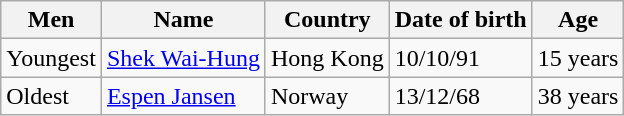<table class="wikitable">
<tr>
<th>Men</th>
<th>Name</th>
<th>Country</th>
<th>Date of birth</th>
<th>Age</th>
</tr>
<tr>
<td>Youngest</td>
<td><a href='#'>Shek Wai-Hung</a></td>
<td>Hong Kong </td>
<td>10/10/91</td>
<td>15 years</td>
</tr>
<tr>
<td>Oldest</td>
<td><a href='#'>Espen Jansen</a></td>
<td>Norway </td>
<td>13/12/68</td>
<td>38 years</td>
</tr>
</table>
